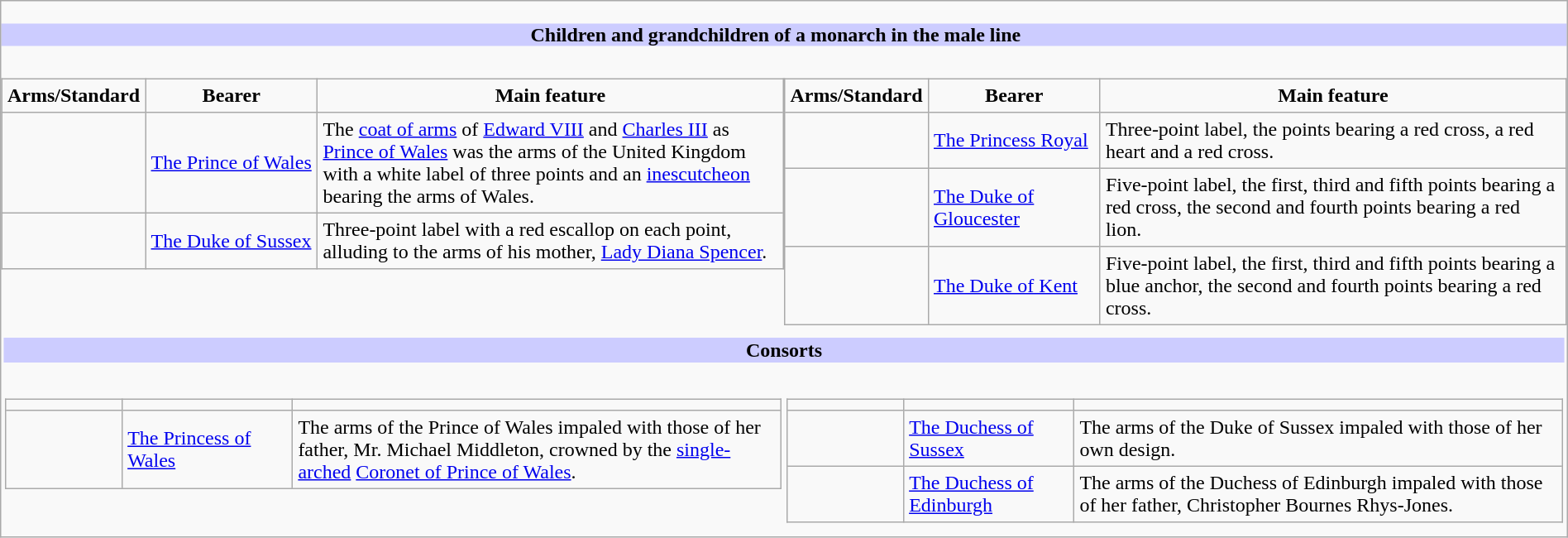<table width="100%" cellpadding="0" cellspacing="0" border="0" border="1" cellpadding="4" cellspacing="0" style="margin: 0.5em 1em 0.5em 0; background: #f9f9f9; border: 1px #aaa solid; border-collapse: collapse;">
<tr>
<td><br><table width = "100%" cellpadding = 0 cellspacing = 0>
<tr>
<td width = "50%" bgcolor = "#ccccff" align="right"><strong>Children and grandchildren o</strong></td>
<td width = "50%" bgcolor = "#ccccff" align="left"><strong>f a monarch in the male line</strong></td>
</tr>
<tr>
<td width = "50%" valign = top><br><table border="1" width = "100%" border="1" cellpadding="4" cellspacing="0" style="margin: 0.5em 1em 0.5em 0; background: #f9f9f9; border: 1px #aaa solid; border-collapse: collapse;">
<tr>
<th style="width: 15%">Arms/Standard</th>
<th style="width: 22%;">Bearer</th>
<th>Main feature</th>
</tr>
<tr>
<td align="center"></td>
<td><a href='#'>The Prince of Wales</a></td>
<td>The <a href='#'>coat of arms</a> of <a href='#'>Edward VIII</a> and <a href='#'>Charles III</a> as <a href='#'>Prince of Wales</a> was the arms of the United Kingdom with a white label of three points and an <a href='#'>inescutcheon</a> bearing the arms of Wales.</td>
</tr>
<tr>
<td align="center"></td>
<td><a href='#'>The Duke of Sussex</a></td>
<td>Three-point label with a red escallop on each point, alluding to the arms of his mother, <a href='#'>Lady Diana Spencer</a>.</td>
</tr>
</table>
</td>
<td width = "50%" valign = top><br><table border="1" width = "100%" border="1" cellpadding="4" cellspacing="0" style="margin: 0.5em 1em 0.5em 0; background: #f9f9f9; border: 1px #aaa solid; border-collapse: collapse;">
<tr>
<th style="width: 15%">Arms/Standard</th>
<th style="width: 22%;">Bearer</th>
<th>Main feature</th>
</tr>
<tr>
<td align="center"></td>
<td><a href='#'>The Princess Royal</a></td>
<td>Three-point label, the points bearing a red cross, a red heart and a red cross.</td>
</tr>
<tr>
<td align="center"></td>
<td><a href='#'>The Duke of Gloucester</a></td>
<td>Five-point label, the first, third and fifth points bearing a red cross, the second and fourth points bearing a red lion.</td>
</tr>
<tr>
<td align="center"></td>
<td><a href='#'>The Duke of Kent</a></td>
<td>Five-point label, the first, third and fifth points bearing a blue anchor, the second and fourth points bearing a red cross.</td>
</tr>
</table>
</td>
</tr>
</table>
<table>
<tr>
<td colspan = "3" bgcolor = "#ccccff" align="center"><strong>Consorts</strong></td>
</tr>
<tr>
<td width = "50%" valign = top><br><table border="1" width = "100%" border="1" cellpadding="4" cellspacing="0" style="margin: 0.5em 1em 0.5em 0; background: #f9f9f9; border: 1px #aaa solid; border-collapse: collapse;">
<tr>
<th style="width: 15%"></th>
<th style="width: 22%;"></th>
<th></th>
</tr>
<tr>
<td align="center"></td>
<td><a href='#'>The Princess of Wales</a></td>
<td>The arms of the Prince of Wales impaled with those of her father, Mr. Michael Middleton, crowned by the <a href='#'>single-arched</a> <a href='#'>Coronet of Prince of Wales</a>.</td>
</tr>
</table>
</td>
<td width = "50%" valign = top><br><table border="1" width = "100%" border="1" cellpadding="4" cellspacing="0" style="margin: 0.5em 1em 0.5em 0; background: #f9f9f9; border: 1px #aaa solid; border-collapse: collapse;">
<tr>
<th style="width: 15%"></th>
<th style="width: 22%;"></th>
<th></th>
</tr>
<tr>
<td align="center"></td>
<td><a href='#'>The Duchess of Sussex</a></td>
<td>The arms of the Duke of Sussex impaled with those of her own design.</td>
</tr>
<tr>
<td align="center"></td>
<td><a href='#'>The Duchess of Edinburgh</a></td>
<td>The arms of the Duchess of Edinburgh impaled with those of her father, Christopher Bournes Rhys-Jones.</td>
</tr>
</table>
</td>
</tr>
</table>
</td>
</tr>
</table>
